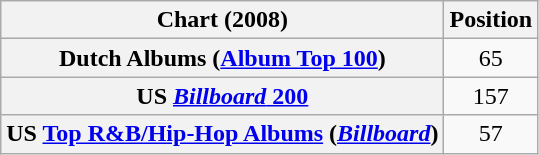<table class="wikitable sortable plainrowheaders">
<tr>
<th scope="col">Chart (2008)</th>
<th scope="col">Position</th>
</tr>
<tr>
<th scope="row">Dutch Albums (<a href='#'>Album Top 100</a>)</th>
<td style="text-align:center;">65</td>
</tr>
<tr>
<th scope="row">US <a href='#'><em>Billboard</em> 200</a></th>
<td style="text-align:center;">157</td>
</tr>
<tr>
<th scope="row">US <a href='#'>Top R&B/Hip-Hop Albums</a> (<em><a href='#'>Billboard</a></em>)</th>
<td style="text-align:center;">57</td>
</tr>
</table>
